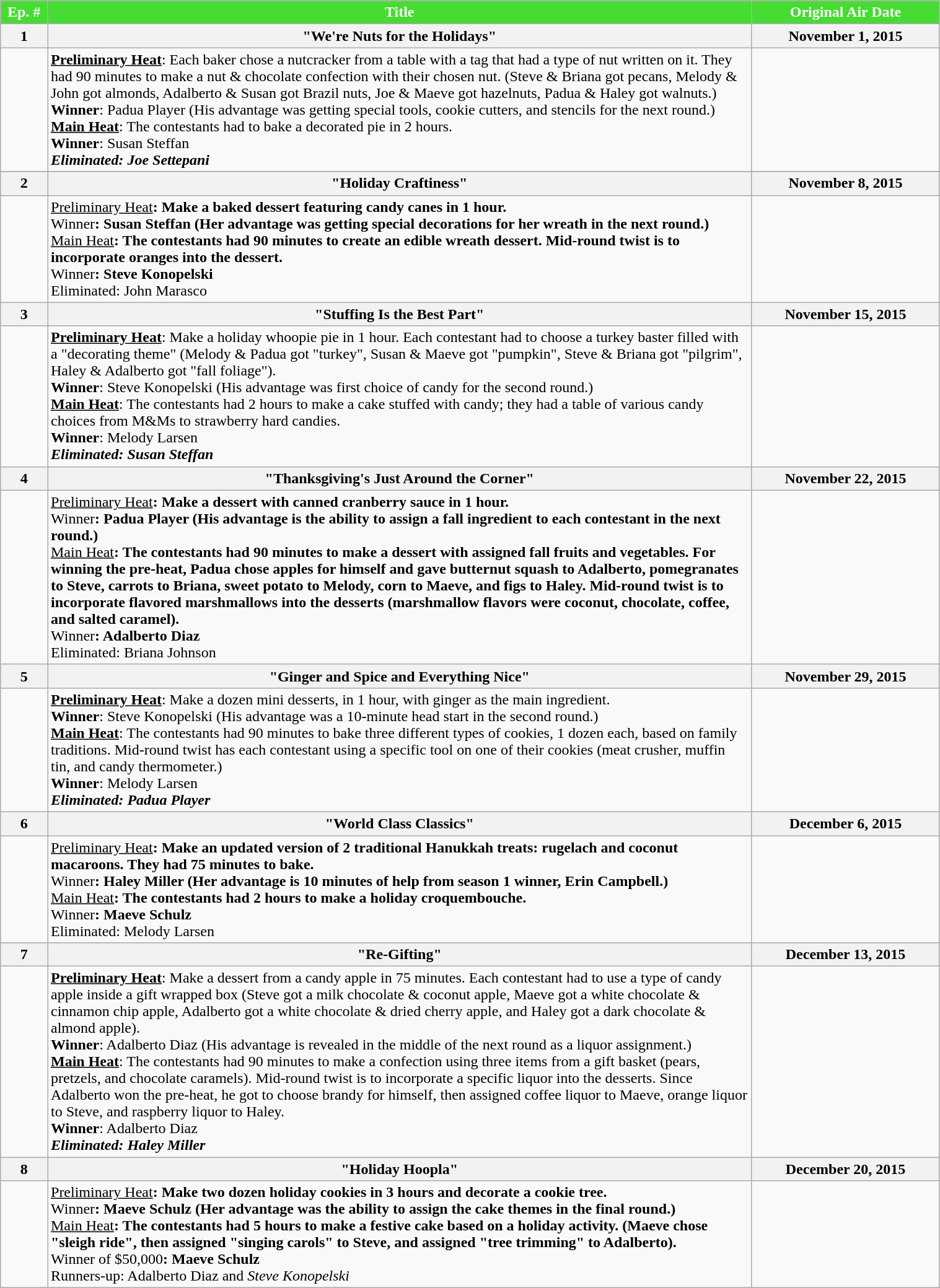<table class="wikitable plainrowheaders" style="width:80%;">
<tr>
<th style="background-color: #46dc32; color: #FFFFFF;" width=5%>Ep. #</th>
<th style="background-color: #46dc32; color: #FFFFFF;">Title</th>
<th style="background-color: #46dc32; color: #FFFFFF;" width=20%>Original Air Date</th>
</tr>
<tr>
<th align="center">1</th>
<th>"We're Nuts for the Holidays"</th>
<th>November 1, 2015</th>
</tr>
<tr>
<td></td>
<td><strong><u>Preliminary Heat</u></strong>: Each baker chose a nutcracker from a table with a tag that had a type of nut written on it. They had 90 minutes to make a nut & chocolate confection with their chosen nut. (Steve & Briana got pecans, Melody & John got almonds, Adalberto & Susan got Brazil nuts, Joe & Maeve got hazelnuts, Padua & Haley got walnuts.)<br><strong>Winner</strong>: Padua Player (His advantage was getting special tools, cookie cutters, and stencils for the next round.)<br><strong><u>Main Heat</u></strong>: The contestants had to bake a decorated pie in 2 hours.<br><strong>Winner</strong>: Susan Steffan<br><strong><em>Eliminated<strong>:<em> </em>Joe Settepani<em></td>
<td></td>
</tr>
<tr ">
</tr>
<tr>
<th align="center">2</th>
<th>"Holiday Craftiness"</th>
<th>November 8, 2015</th>
</tr>
<tr>
<td></td>
<td></strong><u>Preliminary Heat</u><strong>: Make a baked dessert featuring candy canes in 1 hour.<br></strong>Winner<strong>: Susan Steffan (Her advantage was getting special decorations for her wreath in the next round.)<br></strong><u>Main Heat</u><strong>: The contestants had 90 minutes to create an edible wreath dessert. Mid-round twist is to incorporate oranges into the dessert.<br></strong>Winner<strong>: Steve Konopelski<br></em></strong>Eliminated</strong>: John Marasco</em></td>
<td></td>
</tr>
<tr>
<th align="center">3</th>
<th>"Stuffing Is the Best Part"</th>
<th>November 15, 2015</th>
</tr>
<tr>
<td></td>
<td><strong><u>Preliminary Heat</u></strong>: Make a holiday whoopie pie in 1 hour. Each contestant had to choose a turkey baster filled with a "decorating theme" (Melody & Padua got "turkey", Susan & Maeve got "pumpkin", Steve & Briana got "pilgrim", Haley & Adalberto got "fall foliage").<br><strong>Winner</strong>: Steve Konopelski (His advantage was first choice of candy for the second round.)<br><strong><u>Main Heat</u></strong>: The contestants had 2 hours to make a cake stuffed with candy; they had a table of various candy choices from M&Ms to strawberry hard candies.<br><strong>Winner</strong>: Melody Larsen<br><strong><em>Eliminated<strong>: Susan Steffan<em></td>
<td></td>
</tr>
<tr>
<th align="center">4</th>
<th>"Thanksgiving's Just Around the Corner"</th>
<th>November 22, 2015</th>
</tr>
<tr>
<td></td>
<td></strong><u>Preliminary Heat</u><strong>: Make a dessert with canned cranberry sauce in 1 hour.<br></strong>Winner<strong>: Padua Player (His advantage is the ability to assign a fall ingredient to each contestant in the next round.)<br></strong><u>Main Heat</u><strong>: The contestants had 90 minutes to make a dessert with assigned fall fruits and vegetables. For winning the pre-heat, Padua chose apples for himself and gave butternut squash to Adalberto, pomegranates to Steve, carrots to Briana, sweet potato to Melody, corn to Maeve, and figs to Haley. Mid-round twist is to incorporate flavored marshmallows into the desserts (marshmallow flavors were coconut, chocolate, coffee, and salted caramel).<br></strong>Winner<strong>: Adalberto Diaz<br></em></strong>Eliminated</strong>: Briana Johnson</em></td>
<td></td>
</tr>
<tr>
<th>5</th>
<th>"Ginger and Spice and Everything Nice"</th>
<th>November 29, 2015</th>
</tr>
<tr>
<td></td>
<td><strong><u>Preliminary Heat</u></strong>: Make a dozen mini desserts, in 1 hour, with ginger as the main ingredient.<br><strong>Winner</strong>: Steve Konopelski (His advantage was a 10-minute head start in the second round.)<br><strong><u>Main Heat</u></strong>: The contestants had 90 minutes to bake three different types of cookies, 1 dozen each, based on family traditions. Mid-round twist has each contestant using a specific tool on one of their cookies (meat crusher, muffin tin, and candy thermometer.)<br><strong>Winner</strong>: Melody Larsen<br><strong><em>Eliminated<strong>: Padua Player<em></td>
<td></td>
</tr>
<tr>
<th>6</th>
<th>"World Class Classics"</th>
<th>December 6, 2015</th>
</tr>
<tr>
<td></td>
<td></strong><u>Preliminary Heat</u><strong>: Make an updated version of 2 traditional Hanukkah treats: rugelach and coconut macaroons. They had 75 minutes to bake.<br></strong>Winner<strong>: Haley Miller (Her advantage is 10 minutes of help from season 1 winner, Erin Campbell.)<br></strong><u>Main Heat</u><strong>: The contestants had 2 hours to make a holiday croquembouche.<br></strong>Winner<strong>: Maeve Schulz<br></em></strong>Eliminated</strong>: Melody Larsen</em></td>
<td></td>
</tr>
<tr>
<th>7</th>
<th>"Re-Gifting"</th>
<th>December 13, 2015</th>
</tr>
<tr>
<td></td>
<td><strong><u>Preliminary Heat</u></strong>: Make a dessert from a candy apple in 75 minutes. Each contestant had to use a type of candy apple inside a gift wrapped box (Steve got a milk chocolate & coconut apple, Maeve got a white chocolate & cinnamon chip apple, Adalberto got a white chocolate & dried cherry apple, and Haley got a dark chocolate & almond apple).<br><strong>Winner</strong>: Adalberto Diaz (His advantage is revealed in the middle of the next round as a liquor assignment.)<br><strong><u>Main Heat</u></strong>: The contestants had 90 minutes to make a confection using three items from a gift basket (pears, pretzels, and chocolate caramels). Mid-round twist is to incorporate a specific liquor into the desserts. Since Adalberto won the pre-heat, he got to choose brandy for himself, then assigned coffee liquor to Maeve, orange liquor to Steve, and raspberry liquor to Haley.<br><strong>Winner</strong>: Adalberto Diaz<br><strong><em>Eliminated<strong>: Haley Miller<em></td>
<td></td>
</tr>
<tr>
<th>8</th>
<th>"Holiday Hoopla"</th>
<th>December 20, 2015</th>
</tr>
<tr>
<td></td>
<td></strong><u>Preliminary Heat</u><strong>: Make two dozen holiday cookies in 3 hours and decorate a cookie tree.<br></strong>Winner<strong>: Maeve Schulz (Her advantage was the ability to assign the cake themes in the final round.)<br></strong><u>Main Heat</u><strong>: The contestants had 5 hours to make a festive cake based on a holiday activity. (Maeve chose "sleigh ride", then assigned "singing carols" to Steve, and assigned "tree trimming" to Adalberto).<br></strong>Winner of $50,000<strong>: Maeve Schulz<br></em></strong>Runners-up</strong>: Adalberto Diaz</em> and <em>Steve Konopelski</em></td>
<td></td>
</tr>
</table>
